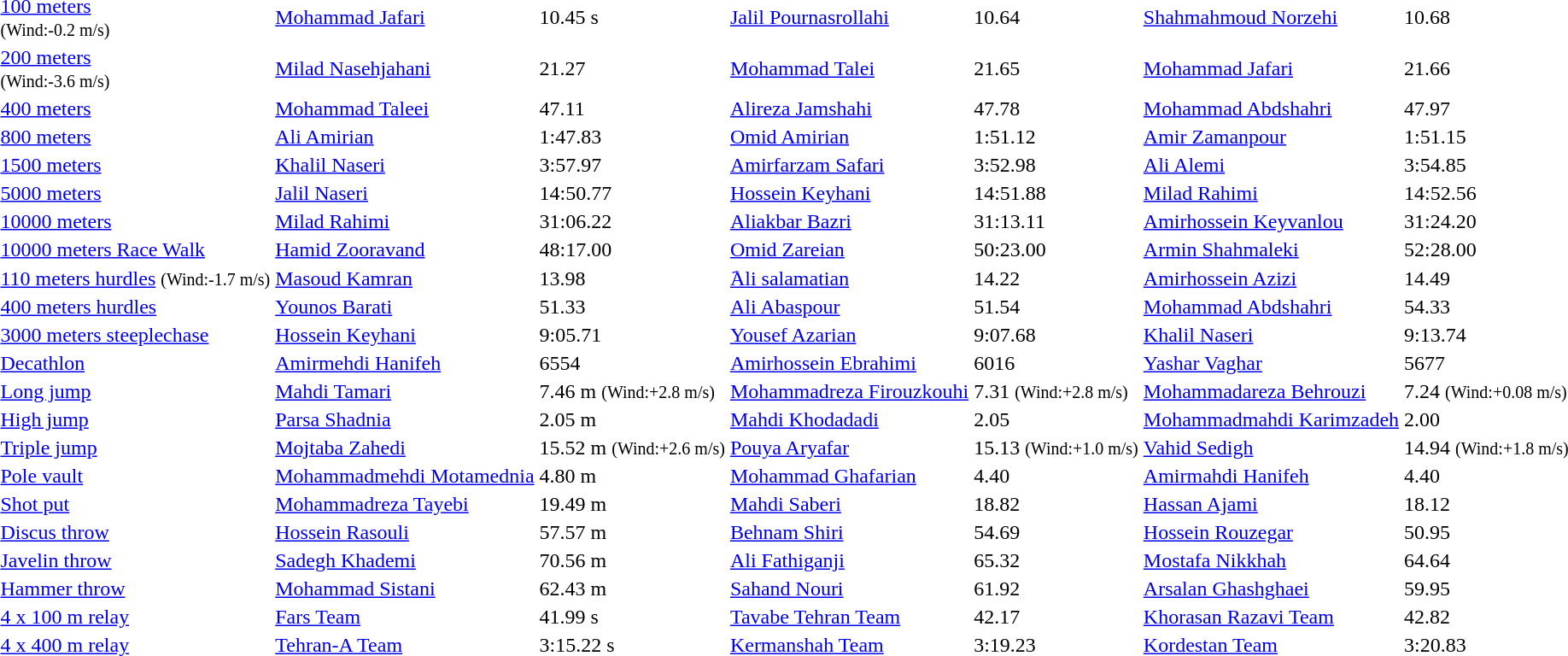<table>
<tr>
<td><a href='#'>100 meters</a><br> <small>(Wind:-0.2 m/s)</small></td>
<td><a href='#'>Mohammad Jafari</a></td>
<td>10.45 s</td>
<td><a href='#'>Jalil Pournasrollahi</a></td>
<td>10.64</td>
<td><a href='#'>Shahmahmoud Norzehi</a></td>
<td>10.68</td>
</tr>
<tr>
<td><a href='#'>200 meters</a><br> <small>(Wind:-3.6 m/s)</small></td>
<td><a href='#'>Milad Nasehjahani</a></td>
<td>21.27</td>
<td><a href='#'>Mohammad Talei</a></td>
<td>21.65</td>
<td><a href='#'>Mohammad Jafari</a></td>
<td>21.66</td>
</tr>
<tr>
<td><a href='#'>400 meters</a></td>
<td><a href='#'>Mohammad Taleei</a></td>
<td>47.11</td>
<td><a href='#'>Alireza Jamshahi</a></td>
<td>47.78</td>
<td><a href='#'>Mohammad Abdshahri</a></td>
<td>47.97</td>
</tr>
<tr>
<td><a href='#'>800 meters</a></td>
<td><a href='#'>Ali Amirian</a></td>
<td>1:47.83</td>
<td><a href='#'>Omid Amirian</a></td>
<td>1:51.12</td>
<td><a href='#'>Amir Zamanpour</a></td>
<td>1:51.15</td>
</tr>
<tr>
<td><a href='#'>1500 meters</a></td>
<td><a href='#'>Khalil Naseri</a></td>
<td>3:57.97</td>
<td><a href='#'>Amirfarzam Safari</a></td>
<td>3:52.98</td>
<td><a href='#'>Ali Alemi</a></td>
<td>3:54.85</td>
</tr>
<tr>
<td><a href='#'>5000 meters</a></td>
<td><a href='#'>Jalil Naseri</a></td>
<td>14:50.77</td>
<td><a href='#'>Hossein Keyhani</a></td>
<td>14:51.88</td>
<td><a href='#'>Milad Rahimi</a></td>
<td>14:52.56</td>
</tr>
<tr>
<td><a href='#'>10000 meters</a></td>
<td><a href='#'>Milad Rahimi</a></td>
<td>31:06.22</td>
<td><a href='#'>Aliakbar Bazri</a></td>
<td>31:13.11</td>
<td><a href='#'>Amirhossein Keyvanlou</a></td>
<td>31:24.20</td>
</tr>
<tr>
<td><a href='#'>10000 meters Race Walk</a></td>
<td><a href='#'>Hamid Zooravand</a></td>
<td>48:17.00</td>
<td><a href='#'>Omid Zareian</a></td>
<td>50:23.00</td>
<td><a href='#'>Armin Shahmaleki</a></td>
<td>52:28.00</td>
</tr>
<tr>
<td><a href='#'>110 meters hurdles</a> <small>(Wind:-1.7 m/s)</small></td>
<td><a href='#'>Masoud Kamran</a></td>
<td>13.98</td>
<td><a href='#'>َAli salamatian</a></td>
<td>14.22</td>
<td><a href='#'>Amirhossein Azizi</a></td>
<td>14.49</td>
</tr>
<tr>
<td><a href='#'>400 meters hurdles</a></td>
<td><a href='#'>Younos Barati</a></td>
<td>51.33</td>
<td><a href='#'>Ali Abaspour</a></td>
<td>51.54</td>
<td><a href='#'>Mohammad Abdshahri</a></td>
<td>54.33</td>
</tr>
<tr>
<td><a href='#'>3000 meters steeplechase</a></td>
<td><a href='#'>Hossein Keyhani</a></td>
<td>9:05.71</td>
<td><a href='#'>Yousef Azarian</a></td>
<td>9:07.68</td>
<td><a href='#'>Khalil Naseri</a></td>
<td>9:13.74</td>
</tr>
<tr>
<td><a href='#'>Decathlon</a></td>
<td><a href='#'>Amirmehdi Hanifeh</a></td>
<td>6554</td>
<td><a href='#'>Amirhossein Ebrahimi</a></td>
<td>6016</td>
<td><a href='#'>Yashar Vaghar</a></td>
<td>5677</td>
</tr>
<tr>
<td><a href='#'>Long jump</a></td>
<td><a href='#'>Mahdi Tamari</a></td>
<td>7.46 m <small>(Wind:+2.8 m/s)</small></td>
<td><a href='#'>Mohammadreza Firouzkouhi</a></td>
<td>7.31 <small>(Wind:+2.8 m/s)</small></td>
<td><a href='#'>Mohammadareza Behrouzi</a></td>
<td>7.24 <small>(Wind:+0.08 m/s)</small></td>
</tr>
<tr>
<td><a href='#'>High jump</a></td>
<td><a href='#'>Parsa Shadnia</a></td>
<td>2.05 m</td>
<td><a href='#'>Mahdi Khodadadi</a></td>
<td>2.05</td>
<td><a href='#'>Mohammadmahdi Karimzadeh</a></td>
<td>2.00</td>
</tr>
<tr>
<td><a href='#'>Triple jump</a></td>
<td><a href='#'>Mojtaba Zahedi</a></td>
<td>15.52 m <small>(Wind:+2.6 m/s)</small></td>
<td><a href='#'>Pouya Aryafar</a></td>
<td>15.13 <small>(Wind:+1.0 m/s)</small></td>
<td><a href='#'>Vahid Sedigh</a></td>
<td>14.94 <small>(Wind:+1.8 m/s)</small></td>
</tr>
<tr>
<td><a href='#'>Pole vault</a></td>
<td><a href='#'>Mohammadmehdi Motamednia</a></td>
<td>4.80 m</td>
<td><a href='#'>Mohammad Ghafarian</a></td>
<td>4.40</td>
<td><a href='#'>Amirmahdi Hanifeh</a></td>
<td>4.40</td>
</tr>
<tr>
<td><a href='#'>Shot put</a></td>
<td><a href='#'>Mohammadreza Tayebi</a></td>
<td>19.49 m</td>
<td><a href='#'>Mahdi Saberi</a></td>
<td>18.82</td>
<td><a href='#'>Hassan Ajami</a></td>
<td>18.12</td>
</tr>
<tr>
<td><a href='#'>Discus throw</a></td>
<td><a href='#'>Hossein Rasouli</a></td>
<td>57.57 m</td>
<td><a href='#'>Behnam Shiri</a></td>
<td>54.69</td>
<td><a href='#'>Hossein Rouzegar</a></td>
<td>50.95</td>
</tr>
<tr>
<td><a href='#'>Javelin throw</a></td>
<td><a href='#'>Sadegh Khademi</a></td>
<td>70.56 m</td>
<td><a href='#'>Ali Fathiganji</a></td>
<td>65.32</td>
<td><a href='#'>Mostafa Nikkhah</a></td>
<td>64.64</td>
</tr>
<tr>
<td><a href='#'>Hammer throw</a></td>
<td><a href='#'>Mohammad Sistani</a></td>
<td>62.43 m</td>
<td><a href='#'>Sahand Nouri</a></td>
<td>61.92</td>
<td><a href='#'>Arsalan Ghashghaei</a></td>
<td>59.95</td>
</tr>
<tr>
<td><a href='#'>4 x 100 m relay</a></td>
<td><a href='#'>Fars Team</a></td>
<td>41.99 s</td>
<td><a href='#'>Tavabe Tehran Team</a></td>
<td>42.17</td>
<td><a href='#'>Khorasan Razavi Team</a></td>
<td>42.82</td>
</tr>
<tr>
<td><a href='#'>4 x 400 m relay</a></td>
<td><a href='#'>Tehran-A Team</a></td>
<td>3:15.22 s</td>
<td><a href='#'>Kermanshah Team</a></td>
<td>3:19.23</td>
<td><a href='#'>Kordestan Team</a></td>
<td>3:20.83</td>
</tr>
<tr>
</tr>
</table>
